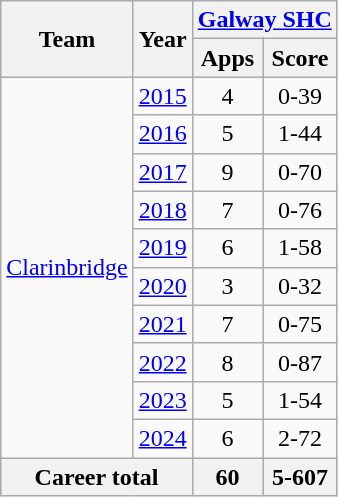<table class="wikitable" style="text-align:center">
<tr>
<th rowspan="2">Team</th>
<th rowspan="2">Year</th>
<th colspan="2"><a href='#'>Galway SHC</a></th>
</tr>
<tr>
<th>Apps</th>
<th>Score</th>
</tr>
<tr>
<td rowspan="10"><a href='#'>Clarinbridge</a></td>
<td><a href='#'>2015</a></td>
<td>4</td>
<td>0-39</td>
</tr>
<tr>
<td><a href='#'>2016</a></td>
<td>5</td>
<td>1-44</td>
</tr>
<tr>
<td><a href='#'>2017</a></td>
<td>9</td>
<td>0-70</td>
</tr>
<tr>
<td><a href='#'>2018</a></td>
<td>7</td>
<td>0-76</td>
</tr>
<tr>
<td><a href='#'>2019</a></td>
<td>6</td>
<td>1-58</td>
</tr>
<tr>
<td><a href='#'>2020</a></td>
<td>3</td>
<td>0-32</td>
</tr>
<tr>
<td><a href='#'>2021</a></td>
<td>7</td>
<td>0-75</td>
</tr>
<tr>
<td><a href='#'>2022</a></td>
<td>8</td>
<td>0-87</td>
</tr>
<tr>
<td><a href='#'>2023</a></td>
<td>5</td>
<td>1-54</td>
</tr>
<tr>
<td><a href='#'>2024</a></td>
<td>6</td>
<td>2-72</td>
</tr>
<tr>
<th colspan="2">Career total</th>
<th>60</th>
<th>5-607</th>
</tr>
</table>
